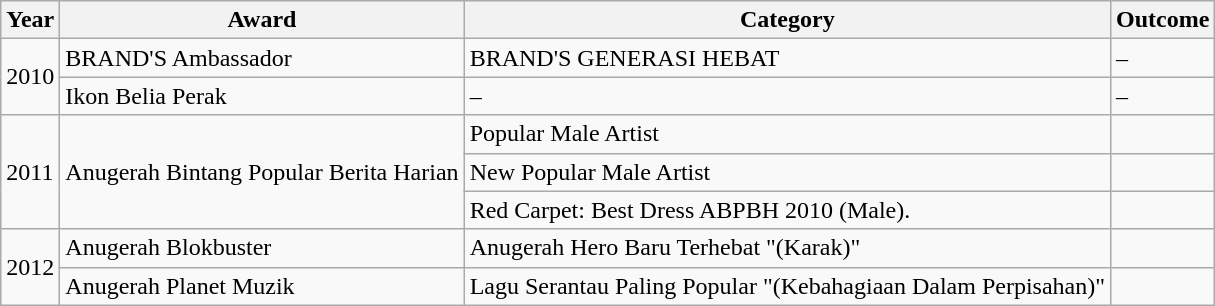<table class="wikitable">
<tr>
<th>Year</th>
<th>Award</th>
<th>Category</th>
<th>Outcome</th>
</tr>
<tr>
<td rowspan="2">2010</td>
<td>BRAND'S Ambassador</td>
<td>BRAND'S GENERASI HEBAT</td>
<td>–</td>
</tr>
<tr>
<td>Ikon Belia Perak</td>
<td>–</td>
<td>–</td>
</tr>
<tr>
<td rowspan="3">2011</td>
<td rowspan="3">Anugerah Bintang Popular Berita Harian</td>
<td>Popular Male Artist</td>
<td></td>
</tr>
<tr>
<td>New Popular Male Artist</td>
<td></td>
</tr>
<tr>
<td>Red Carpet: Best Dress ABPBH 2010 (Male).</td>
<td></td>
</tr>
<tr>
<td rowspan="2">2012</td>
<td>Anugerah Blokbuster</td>
<td>Anugerah Hero Baru Terhebat "(Karak)"</td>
<td></td>
</tr>
<tr>
<td>Anugerah Planet Muzik</td>
<td>Lagu Serantau Paling Popular "(Kebahagiaan Dalam Perpisahan)"</td>
<td></td>
</tr>
</table>
